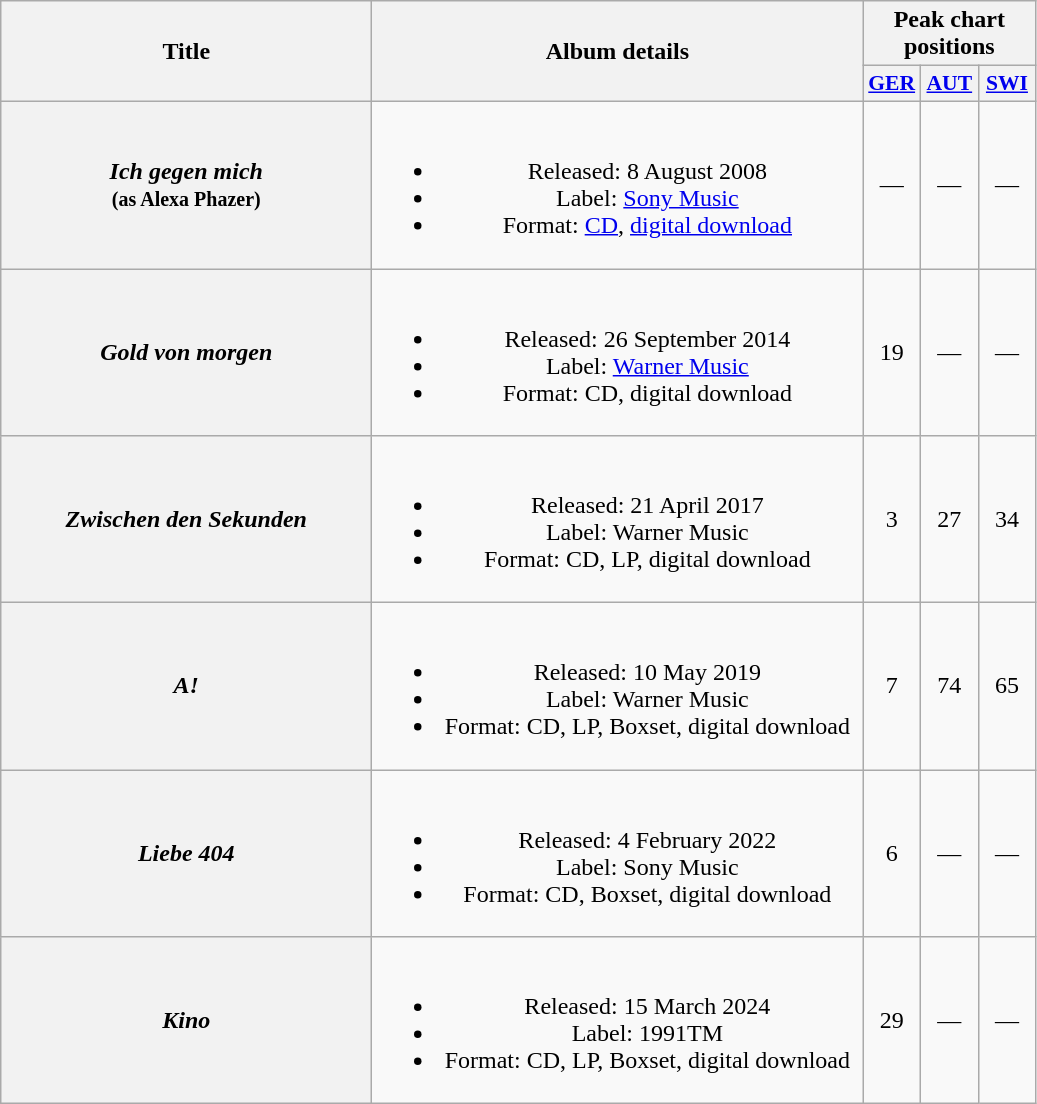<table class="wikitable plainrowheaders" style="text-align:center;">
<tr>
<th scope="col" rowspan="2" style="width: 15em;">Title</th>
<th scope="col" rowspan="2" style="width: 20em;">Album details</th>
<th scope="col" colspan="3">Peak chart positions</th>
</tr>
<tr>
<th scope="col" style="width:2.2em; font-size:90%;"><a href='#'>GER</a><br></th>
<th scope="col" style="width:2.2em; font-size:90%;"><a href='#'>AUT</a><br></th>
<th scope="col" style="width:2.2em; font-size:90%;"><a href='#'>SWI</a><br></th>
</tr>
<tr>
<th scope="row"><em>Ich gegen mich</em><br><small>(as Alexa Phazer)</small></th>
<td><br><ul><li>Released: 8 August 2008</li><li>Label: <a href='#'>Sony Music</a></li><li>Format: <a href='#'>CD</a>, <a href='#'>digital download</a></li></ul></td>
<td>—</td>
<td>—</td>
<td>—</td>
</tr>
<tr>
<th scope="row"><em>Gold von morgen</em></th>
<td><br><ul><li>Released: 26 September 2014</li><li>Label: <a href='#'>Warner Music</a></li><li>Format: CD, digital download</li></ul></td>
<td>19</td>
<td>—</td>
<td>—</td>
</tr>
<tr>
<th scope="row"><em>Zwischen den Sekunden</em></th>
<td><br><ul><li>Released: 21 April 2017</li><li>Label: Warner Music</li><li>Format: CD, LP, digital download</li></ul></td>
<td>3</td>
<td>27</td>
<td>34</td>
</tr>
<tr>
<th scope="row"><em>A!</em></th>
<td><br><ul><li>Released: 10 May 2019</li><li>Label: Warner Music</li><li>Format: CD, LP, Boxset, digital download</li></ul></td>
<td>7</td>
<td>74</td>
<td>65</td>
</tr>
<tr>
<th scope="row"><em>Liebe 404</em></th>
<td><br><ul><li>Released: 4 February 2022</li><li>Label: Sony Music</li><li>Format: CD, Boxset, digital download</li></ul></td>
<td>6</td>
<td>—</td>
<td>—</td>
</tr>
<tr>
<th scope="row"><em>Kino</em></th>
<td><br><ul><li>Released: 15 March 2024</li><li>Label: 1991TM</li><li>Format: CD, LP, Boxset, digital download</li></ul></td>
<td>29</td>
<td>—</td>
<td>—</td>
</tr>
</table>
